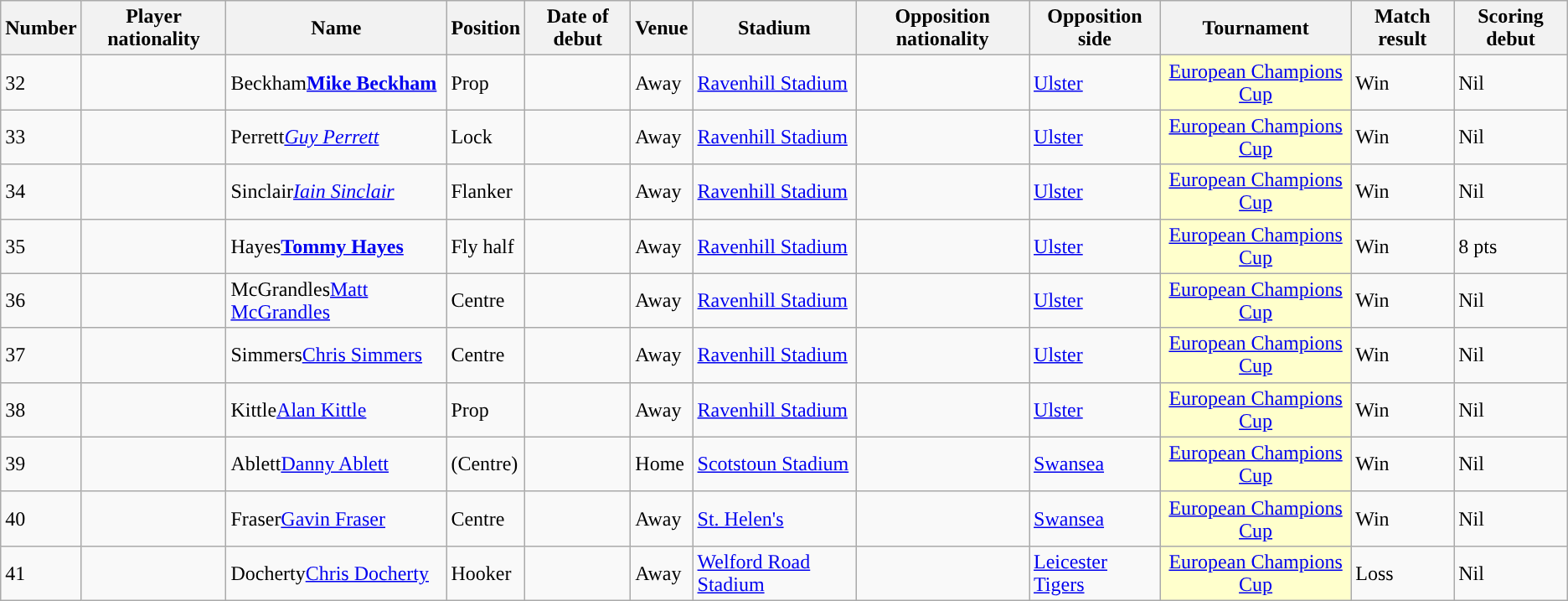<table class="sortable wikitable">
<tr>
<th data-sort-type="number">Number</th>
<th>Player nationality</th>
<th>Name</th>
<th>Position</th>
<th>Date of debut</th>
<th>Venue</th>
<th>Stadium</th>
<th>Opposition nationality</th>
<th>Opposition side</th>
<th>Tournament</th>
<th>Match result</th>
<th>Scoring debut</th>
</tr>
<tr>
<td>32</td>
<td style="text-align:center;"></td>
<td><span>Beckham</span><strong><a href='#'>Mike Beckham</a></strong></td>
<td>Prop</td>
<td></td>
<td>Away</td>
<td><a href='#'>Ravenhill Stadium</a></td>
<td style="text-align:center;"></td>
<td><a href='#'>Ulster</a></td>
<td style="text-align:center; background:#ffffcc;"><a href='#'>European Champions Cup</a></td>
<td>Win</td>
<td>Nil</td>
</tr>
<tr>
<td>33</td>
<td style="text-align:center;"></td>
<td><span>Perrett</span><em><a href='#'>Guy Perrett</a></em></td>
<td>Lock</td>
<td></td>
<td>Away</td>
<td><a href='#'>Ravenhill Stadium</a></td>
<td style="text-align:center;"></td>
<td><a href='#'>Ulster</a></td>
<td style="text-align:center; background:#ffffcc;"><a href='#'>European Champions Cup</a></td>
<td>Win</td>
<td>Nil</td>
</tr>
<tr>
<td>34</td>
<td style="text-align:center;"></td>
<td><span>Sinclair</span><em><a href='#'>Iain Sinclair</a></em></td>
<td>Flanker</td>
<td></td>
<td>Away</td>
<td><a href='#'>Ravenhill Stadium</a></td>
<td style="text-align:center;"></td>
<td><a href='#'>Ulster</a></td>
<td style="text-align:center; background:#ffffcc;"><a href='#'>European Champions Cup</a></td>
<td>Win</td>
<td>Nil</td>
</tr>
<tr>
<td>35</td>
<td style="text-align:center;"></td>
<td><span>Hayes</span><strong><a href='#'>Tommy Hayes</a></strong></td>
<td>Fly half</td>
<td></td>
<td>Away</td>
<td><a href='#'>Ravenhill Stadium</a></td>
<td style="text-align:center;"></td>
<td><a href='#'>Ulster</a></td>
<td style="text-align:center; background:#ffffcc;"><a href='#'>European Champions Cup</a></td>
<td>Win</td>
<td>8 pts</td>
</tr>
<tr>
<td>36</td>
<td style="text-align:center;"></td>
<td><span>McGrandles</span><a href='#'>Matt McGrandles</a></td>
<td>Centre</td>
<td></td>
<td>Away</td>
<td><a href='#'>Ravenhill Stadium</a></td>
<td style="text-align:center;"></td>
<td><a href='#'>Ulster</a></td>
<td style="text-align:center; background:#ffffcc;"><a href='#'>European Champions Cup</a></td>
<td>Win</td>
<td>Nil</td>
</tr>
<tr>
<td>37</td>
<td style="text-align:center;"></td>
<td><span>Simmers</span><a href='#'>Chris Simmers</a></td>
<td>Centre</td>
<td></td>
<td>Away</td>
<td><a href='#'>Ravenhill Stadium</a></td>
<td style="text-align:center;"></td>
<td><a href='#'>Ulster</a></td>
<td style="text-align:center; background:#ffffcc;"><a href='#'>European Champions Cup</a></td>
<td>Win</td>
<td>Nil</td>
</tr>
<tr>
<td>38</td>
<td style="text-align:center;"></td>
<td><span>Kittle</span><a href='#'>Alan Kittle</a></td>
<td>Prop</td>
<td></td>
<td>Away</td>
<td><a href='#'>Ravenhill Stadium</a></td>
<td style="text-align:center;"></td>
<td><a href='#'>Ulster</a></td>
<td style="text-align:center; background:#ffffcc;"><a href='#'>European Champions Cup</a></td>
<td>Win</td>
<td>Nil</td>
</tr>
<tr>
<td>39</td>
<td style="text-align:center;"></td>
<td><span>Ablett</span><a href='#'>Danny Ablett</a></td>
<td>(Centre)</td>
<td></td>
<td>Home</td>
<td><a href='#'>Scotstoun Stadium</a></td>
<td style="text-align:center;"></td>
<td><a href='#'>Swansea</a></td>
<td style="text-align:center; background:#ffffcc;"><a href='#'>European Champions Cup</a></td>
<td>Win</td>
<td>Nil</td>
</tr>
<tr>
<td>40</td>
<td style="text-align:center;"></td>
<td><span>Fraser</span><a href='#'>Gavin Fraser</a></td>
<td>Centre</td>
<td></td>
<td>Away</td>
<td><a href='#'>St. Helen's</a></td>
<td style="text-align:center;"></td>
<td><a href='#'>Swansea</a></td>
<td style="text-align:center; background:#ffffcc;"><a href='#'>European Champions Cup</a></td>
<td>Win</td>
<td>Nil</td>
</tr>
<tr>
<td>41</td>
<td style="text-align:center;"></td>
<td><span>Docherty</span><a href='#'>Chris Docherty</a></td>
<td>Hooker</td>
<td></td>
<td>Away</td>
<td><a href='#'>Welford Road Stadium</a></td>
<td style="text-align:center;"></td>
<td><a href='#'>Leicester Tigers</a></td>
<td style="text-align:center; background:#ffffcc;"><a href='#'>European Champions Cup</a></td>
<td>Loss</td>
<td>Nil</td>
</tr>
</table>
